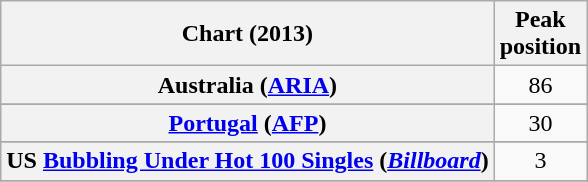<table class="wikitable sortable plainrowheaders" style="text-align:center">
<tr>
<th scope="col">Chart (2013)</th>
<th scope="col">Peak<br>position</th>
</tr>
<tr>
<th scope="row">Australia (<a href='#'>ARIA</a>)</th>
<td>86</td>
</tr>
<tr>
</tr>
<tr>
</tr>
<tr>
</tr>
<tr>
<th scope="row"><a href='#'>Portugal</a> (<a href='#'>AFP</a>)</th>
<td>30</td>
</tr>
<tr>
</tr>
<tr>
</tr>
<tr>
<th scope="row">US <a href='#'>Bubbling Under Hot 100 Singles</a> (<em><a href='#'>Billboard</a></em>)</th>
<td>3</td>
</tr>
<tr>
</tr>
<tr>
</tr>
<tr>
</tr>
<tr>
</tr>
</table>
